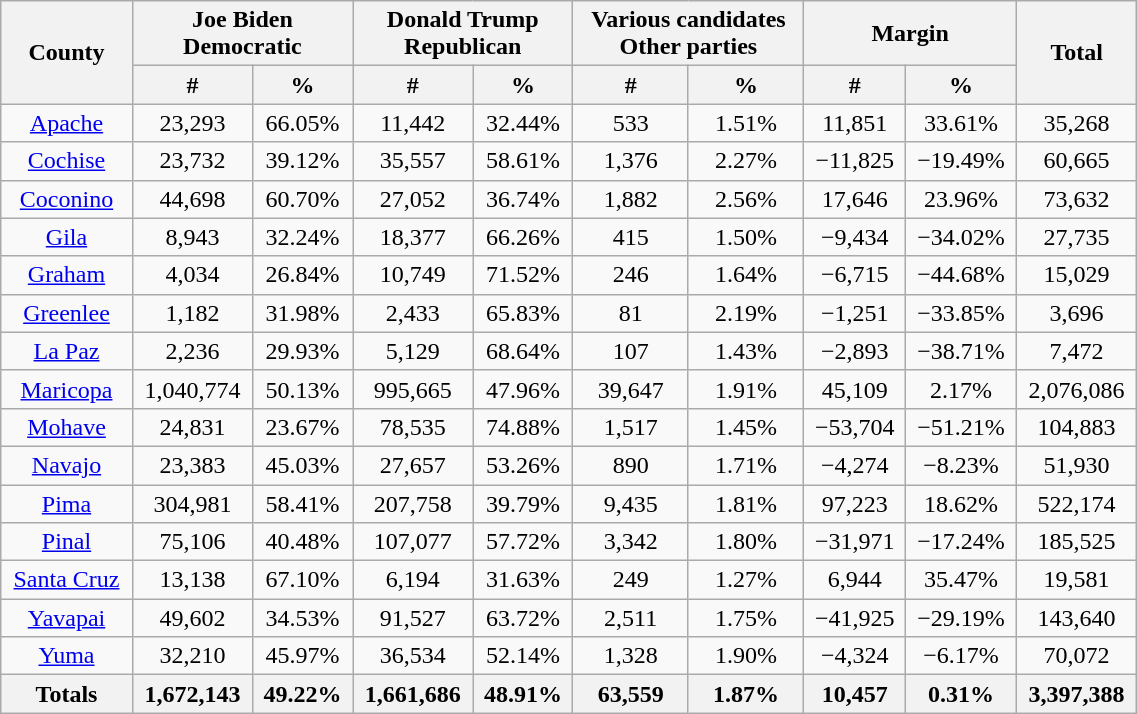<table width="60%" class="wikitable sortable">
<tr>
<th rowspan="2">County</th>
<th colspan="2">Joe Biden<br>Democratic</th>
<th colspan="2">Donald Trump<br>Republican</th>
<th colspan="2">Various candidates<br>Other parties</th>
<th colspan="2">Margin</th>
<th rowspan="2">Total</th>
</tr>
<tr>
<th style="text-align:center;" data-sort-type="number">#</th>
<th style="text-align:center;" data-sort-type="number">%</th>
<th style="text-align:center;" data-sort-type="number">#</th>
<th style="text-align:center;" data-sort-type="number">%</th>
<th style="text-align:center;" data-sort-type="number">#</th>
<th style="text-align:center;" data-sort-type="number">%</th>
<th style="text-align:center;" data-sort-type="number">#</th>
<th style="text-align:center;" data-sort-type="number">%</th>
</tr>
<tr style="text-align:center;">
<td><a href='#'>Apache</a></td>
<td>23,293</td>
<td>66.05%</td>
<td>11,442</td>
<td>32.44%</td>
<td>533</td>
<td>1.51%</td>
<td>11,851</td>
<td>33.61%</td>
<td>35,268</td>
</tr>
<tr style="text-align:center;">
<td><a href='#'>Cochise</a></td>
<td>23,732</td>
<td>39.12%</td>
<td>35,557</td>
<td>58.61%</td>
<td>1,376</td>
<td>2.27%</td>
<td>−11,825</td>
<td>−19.49%</td>
<td>60,665</td>
</tr>
<tr style="text-align:center;">
<td><a href='#'>Coconino</a></td>
<td>44,698</td>
<td>60.70%</td>
<td>27,052</td>
<td>36.74%</td>
<td>1,882</td>
<td>2.56%</td>
<td>17,646</td>
<td>23.96%</td>
<td>73,632</td>
</tr>
<tr style="text-align:center;">
<td><a href='#'>Gila</a></td>
<td>8,943</td>
<td>32.24%</td>
<td>18,377</td>
<td>66.26%</td>
<td>415</td>
<td>1.50%</td>
<td>−9,434</td>
<td>−34.02%</td>
<td>27,735</td>
</tr>
<tr style="text-align:center;">
<td><a href='#'>Graham</a></td>
<td>4,034</td>
<td>26.84%</td>
<td>10,749</td>
<td>71.52%</td>
<td>246</td>
<td>1.64%</td>
<td>−6,715</td>
<td>−44.68%</td>
<td>15,029</td>
</tr>
<tr style="text-align:center;">
<td><a href='#'>Greenlee</a></td>
<td>1,182</td>
<td>31.98%</td>
<td>2,433</td>
<td>65.83%</td>
<td>81</td>
<td>2.19%</td>
<td>−1,251</td>
<td>−33.85%</td>
<td>3,696</td>
</tr>
<tr style="text-align:center;">
<td><a href='#'>La Paz</a></td>
<td>2,236</td>
<td>29.93%</td>
<td>5,129</td>
<td>68.64%</td>
<td>107</td>
<td>1.43%</td>
<td>−2,893</td>
<td>−38.71%</td>
<td>7,472</td>
</tr>
<tr style="text-align:center;">
<td><a href='#'>Maricopa</a></td>
<td>1,040,774</td>
<td>50.13%</td>
<td>995,665</td>
<td>47.96%</td>
<td>39,647</td>
<td>1.91%</td>
<td>45,109</td>
<td>2.17%</td>
<td>2,076,086</td>
</tr>
<tr style="text-align:center;">
<td><a href='#'>Mohave</a></td>
<td>24,831</td>
<td>23.67%</td>
<td>78,535</td>
<td>74.88%</td>
<td>1,517</td>
<td>1.45%</td>
<td>−53,704</td>
<td>−51.21%</td>
<td>104,883</td>
</tr>
<tr style="text-align:center;">
<td><a href='#'>Navajo</a></td>
<td>23,383</td>
<td>45.03%</td>
<td>27,657</td>
<td>53.26%</td>
<td>890</td>
<td>1.71%</td>
<td>−4,274</td>
<td>−8.23%</td>
<td>51,930</td>
</tr>
<tr style="text-align:center;">
<td><a href='#'>Pima</a></td>
<td>304,981</td>
<td>58.41%</td>
<td>207,758</td>
<td>39.79%</td>
<td>9,435</td>
<td>1.81%</td>
<td>97,223</td>
<td>18.62%</td>
<td>522,174</td>
</tr>
<tr style="text-align:center;">
<td><a href='#'>Pinal</a></td>
<td>75,106</td>
<td>40.48%</td>
<td>107,077</td>
<td>57.72%</td>
<td>3,342</td>
<td>1.80%</td>
<td>−31,971</td>
<td>−17.24%</td>
<td>185,525</td>
</tr>
<tr style="text-align:center;">
<td><a href='#'>Santa Cruz</a></td>
<td>13,138</td>
<td>67.10%</td>
<td>6,194</td>
<td>31.63%</td>
<td>249</td>
<td>1.27%</td>
<td>6,944</td>
<td>35.47%</td>
<td>19,581</td>
</tr>
<tr style="text-align:center;">
<td><a href='#'>Yavapai</a></td>
<td>49,602</td>
<td>34.53%</td>
<td>91,527</td>
<td>63.72%</td>
<td>2,511</td>
<td>1.75%</td>
<td>−41,925</td>
<td>−29.19%</td>
<td>143,640</td>
</tr>
<tr style="text-align:center;">
<td><a href='#'>Yuma</a></td>
<td>32,210</td>
<td>45.97%</td>
<td>36,534</td>
<td>52.14%</td>
<td>1,328</td>
<td>1.90%</td>
<td>−4,324</td>
<td>−6.17%</td>
<td>70,072</td>
</tr>
<tr>
<th>Totals</th>
<th>1,672,143</th>
<th>49.22%</th>
<th>1,661,686</th>
<th>48.91%</th>
<th>63,559</th>
<th>1.87%</th>
<th>10,457</th>
<th>0.31%</th>
<th>3,397,388</th>
</tr>
</table>
